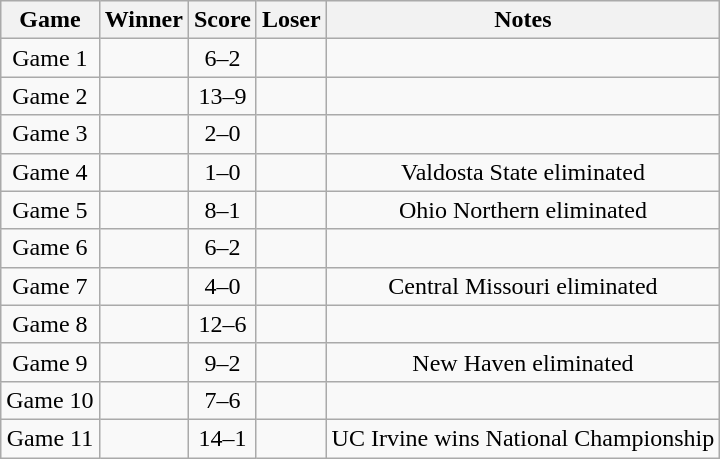<table class="wikitable">
<tr style="text-align:center; background:#f2f2f2;">
<th>Game</th>
<th>Winner</th>
<th>Score</th>
<th>Loser</th>
<th>Notes</th>
</tr>
<tr align=center>
<td>Game 1</td>
<td></td>
<td>6–2</td>
<td></td>
<td></td>
</tr>
<tr align=center>
<td>Game 2</td>
<td></td>
<td>13–9</td>
<td></td>
<td></td>
</tr>
<tr align=center>
<td>Game 3</td>
<td></td>
<td>2–0</td>
<td></td>
<td></td>
</tr>
<tr align=center>
<td>Game 4</td>
<td></td>
<td>1–0</td>
<td></td>
<td>Valdosta State eliminated</td>
</tr>
<tr align=center>
<td>Game 5</td>
<td></td>
<td>8–1</td>
<td></td>
<td>Ohio Northern eliminated</td>
</tr>
<tr align=center>
<td>Game 6</td>
<td></td>
<td>6–2</td>
<td></td>
<td></td>
</tr>
<tr align=center>
<td>Game 7</td>
<td></td>
<td>4–0</td>
<td></td>
<td>Central Missouri eliminated</td>
</tr>
<tr align=center>
<td>Game 8</td>
<td></td>
<td>12–6</td>
<td></td>
<td></td>
</tr>
<tr align=center>
<td>Game 9</td>
<td></td>
<td>9–2</td>
<td></td>
<td>New Haven eliminated</td>
</tr>
<tr align=center>
<td>Game 10</td>
<td></td>
<td>7–6</td>
<td></td>
<td></td>
</tr>
<tr align=center>
<td>Game 11</td>
<td></td>
<td>14–1</td>
<td></td>
<td>UC Irvine wins National Championship</td>
</tr>
</table>
